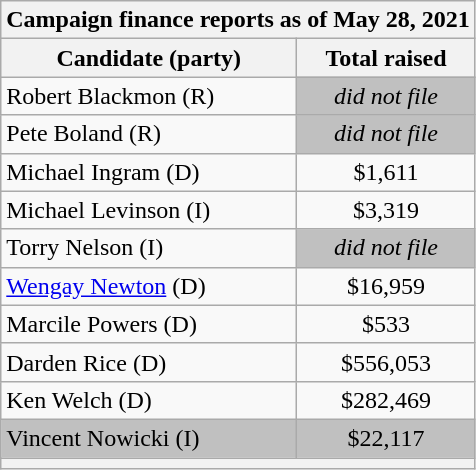<table class="wikitable sortable">
<tr>
<th colspan=3>Campaign finance reports as of May 28, 2021</th>
</tr>
<tr style="text-align:center;">
<th>Candidate (party)</th>
<th>Total raised</th>
</tr>
<tr>
<td>Robert Blackmon (R)</td>
<td colspan="1" align="center" style="background:silver;"><em>did not file</em></td>
</tr>
<tr>
<td>Pete Boland (R)</td>
<td colspan="1" align="center" style="background:silver;"><em>did not file</em></td>
</tr>
<tr>
<td>Michael Ingram (D)</td>
<td align="center">$1,611</td>
</tr>
<tr>
<td>Michael Levinson (I)</td>
<td align="center">$3,319</td>
</tr>
<tr>
<td>Torry Nelson (I)</td>
<td colspan="1" align="center" style="background:silver;"><em>did not file</em></td>
</tr>
<tr>
<td><a href='#'>Wengay Newton</a> (D)</td>
<td align="center">$16,959</td>
</tr>
<tr>
<td>Marcile Powers (D)</td>
<td align="center">$533</td>
</tr>
<tr>
<td>Darden Rice (D)</td>
<td align="center">$556,053</td>
</tr>
<tr>
<td>Ken Welch (D)</td>
<td align="center">$282,469</td>
</tr>
<tr>
<td style="background:silver;">Vincent Nowicki (I)</td>
<td align="center" style="background:silver;">$22,117</td>
</tr>
<tr>
<th colspan="3"></th>
</tr>
</table>
